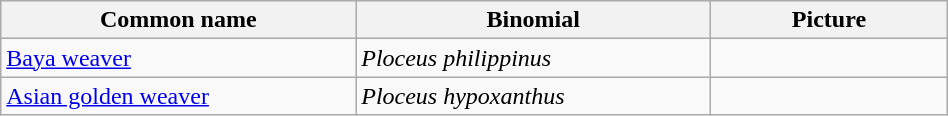<table width=50% class="wikitable">
<tr>
<th width=30%>Common name</th>
<th width=30%>Binomial</th>
<th width=20%>Picture</th>
</tr>
<tr>
<td><a href='#'>Baya weaver</a></td>
<td><em>Ploceus philippinus</em></td>
<td></td>
</tr>
<tr>
<td><a href='#'>Asian golden weaver</a></td>
<td><em>Ploceus hypoxanthus</em></td>
<td></td>
</tr>
</table>
